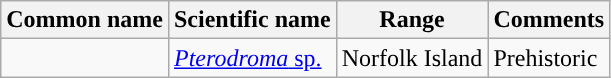<table class="wikitable">
<tr>
<th>Common name</th>
<th>Scientific name</th>
<th>Range</th>
<th class="unsortable">Comments</th>
</tr>
<tr>
<td></td>
<td><a href='#'><em>Pterodroma</em> sp.</a></td>
<td>Norfolk Island</td>
<td>Prehistoric</td>
</tr>
</table>
